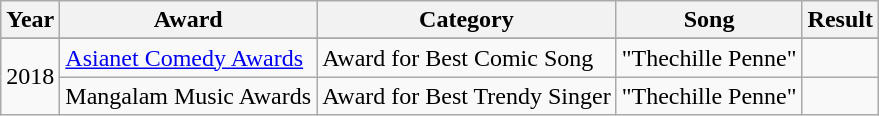<table class="wikitable plainrowheaders">
<tr>
<th scope="col">Year</th>
<th scope="col">Award</th>
<th scope="col">Category</th>
<th scope=>Song</th>
<th scope="col">Result</th>
</tr>
<tr>
</tr>
<tr>
<td rowspan=2>2018</td>
<td><a href='#'>Asianet Comedy Awards</a></td>
<td>Award for Best Comic Song</td>
<td>"Thechille Penne"</td>
<td></td>
</tr>
<tr>
<td>Mangalam Music Awards</td>
<td>Award for Best Trendy Singer</td>
<td>"Thechille Penne"</td>
<td></td>
</tr>
</table>
